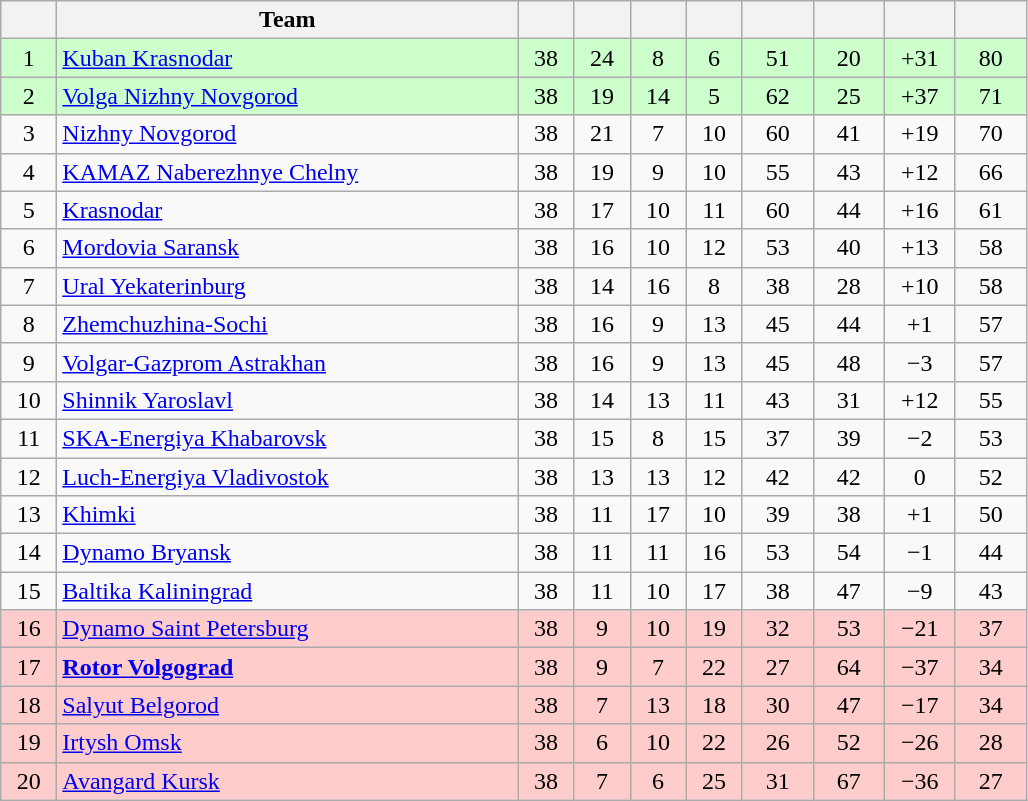<table class="wikitable" style="text-align:center">
<tr>
<th width=30></th>
<th width=300>Team</th>
<th width=30></th>
<th width=30></th>
<th width=30></th>
<th width=30></th>
<th width=40></th>
<th width=40></th>
<th width=40></th>
<th width=40></th>
</tr>
<tr bgcolor=CCFFCC>
<td>1</td>
<td align=left><a href='#'>Kuban Krasnodar</a></td>
<td>38</td>
<td>24</td>
<td>8</td>
<td>6</td>
<td>51</td>
<td>20</td>
<td>+31</td>
<td>80</td>
</tr>
<tr bgcolor=CCFFCC>
<td>2</td>
<td align=left><a href='#'>Volga Nizhny Novgorod</a></td>
<td>38</td>
<td>19</td>
<td>14</td>
<td>5</td>
<td>62</td>
<td>25</td>
<td>+37</td>
<td>71</td>
</tr>
<tr>
<td>3</td>
<td align=left><a href='#'>Nizhny Novgorod</a></td>
<td>38</td>
<td>21</td>
<td>7</td>
<td>10</td>
<td>60</td>
<td>41</td>
<td>+19</td>
<td>70</td>
</tr>
<tr>
<td>4</td>
<td align=left><a href='#'>KAMAZ Naberezhnye Chelny</a></td>
<td>38</td>
<td>19</td>
<td>9</td>
<td>10</td>
<td>55</td>
<td>43</td>
<td>+12</td>
<td>66</td>
</tr>
<tr>
<td>5</td>
<td align=left><a href='#'>Krasnodar</a></td>
<td>38</td>
<td>17</td>
<td>10</td>
<td>11</td>
<td>60</td>
<td>44</td>
<td>+16</td>
<td>61</td>
</tr>
<tr>
<td>6</td>
<td align=left><a href='#'>Mordovia Saransk</a></td>
<td>38</td>
<td>16</td>
<td>10</td>
<td>12</td>
<td>53</td>
<td>40</td>
<td>+13</td>
<td>58</td>
</tr>
<tr>
<td>7</td>
<td align=left><a href='#'>Ural Yekaterinburg</a></td>
<td>38</td>
<td>14</td>
<td>16</td>
<td>8</td>
<td>38</td>
<td>28</td>
<td>+10</td>
<td>58</td>
</tr>
<tr>
<td>8</td>
<td align=left><a href='#'>Zhemchuzhina-Sochi</a></td>
<td>38</td>
<td>16</td>
<td>9</td>
<td>13</td>
<td>45</td>
<td>44</td>
<td>+1</td>
<td>57</td>
</tr>
<tr>
<td>9</td>
<td align=left><a href='#'>Volgar-Gazprom Astrakhan</a></td>
<td>38</td>
<td>16</td>
<td>9</td>
<td>13</td>
<td>45</td>
<td>48</td>
<td>−3</td>
<td>57</td>
</tr>
<tr>
<td>10</td>
<td align=left><a href='#'>Shinnik Yaroslavl</a></td>
<td>38</td>
<td>14</td>
<td>13</td>
<td>11</td>
<td>43</td>
<td>31</td>
<td>+12</td>
<td>55</td>
</tr>
<tr>
<td>11</td>
<td align=left><a href='#'>SKA-Energiya Khabarovsk</a></td>
<td>38</td>
<td>15</td>
<td>8</td>
<td>15</td>
<td>37</td>
<td>39</td>
<td>−2</td>
<td>53</td>
</tr>
<tr>
<td>12</td>
<td align=left><a href='#'>Luch-Energiya Vladivostok</a></td>
<td>38</td>
<td>13</td>
<td>13</td>
<td>12</td>
<td>42</td>
<td>42</td>
<td>0</td>
<td>52</td>
</tr>
<tr>
<td>13</td>
<td align=left><a href='#'>Khimki</a></td>
<td>38</td>
<td>11</td>
<td>17</td>
<td>10</td>
<td>39</td>
<td>38</td>
<td>+1</td>
<td>50</td>
</tr>
<tr>
<td>14</td>
<td align=left><a href='#'>Dynamo Bryansk</a></td>
<td>38</td>
<td>11</td>
<td>11</td>
<td>16</td>
<td>53</td>
<td>54</td>
<td>−1</td>
<td>44</td>
</tr>
<tr>
<td>15</td>
<td align=left><a href='#'>Baltika Kaliningrad</a></td>
<td>38</td>
<td>11</td>
<td>10</td>
<td>17</td>
<td>38</td>
<td>47</td>
<td>−9</td>
<td>43</td>
</tr>
<tr bgcolor=FFCCCC>
<td>16</td>
<td align=left><a href='#'>Dynamo Saint Petersburg</a></td>
<td>38</td>
<td>9</td>
<td>10</td>
<td>19</td>
<td>32</td>
<td>53</td>
<td>−21</td>
<td>37</td>
</tr>
<tr bgcolor=FFCCCC>
<td>17</td>
<td align=left><strong><a href='#'>Rotor Volgograd</a></strong></td>
<td>38</td>
<td>9</td>
<td>7</td>
<td>22</td>
<td>27</td>
<td>64</td>
<td>−37</td>
<td>34</td>
</tr>
<tr bgcolor=FFCCCC>
<td>18</td>
<td align=left><a href='#'>Salyut Belgorod</a></td>
<td>38</td>
<td>7</td>
<td>13</td>
<td>18</td>
<td>30</td>
<td>47</td>
<td>−17</td>
<td>34</td>
</tr>
<tr bgcolor=FFCCCC>
<td>19</td>
<td align=left><a href='#'>Irtysh Omsk</a></td>
<td>38</td>
<td>6</td>
<td>10</td>
<td>22</td>
<td>26</td>
<td>52</td>
<td>−26</td>
<td>28</td>
</tr>
<tr bgcolor=FFCCCC>
<td>20</td>
<td align=left><a href='#'>Avangard Kursk</a></td>
<td>38</td>
<td>7</td>
<td>6</td>
<td>25</td>
<td>31</td>
<td>67</td>
<td>−36</td>
<td>27</td>
</tr>
</table>
